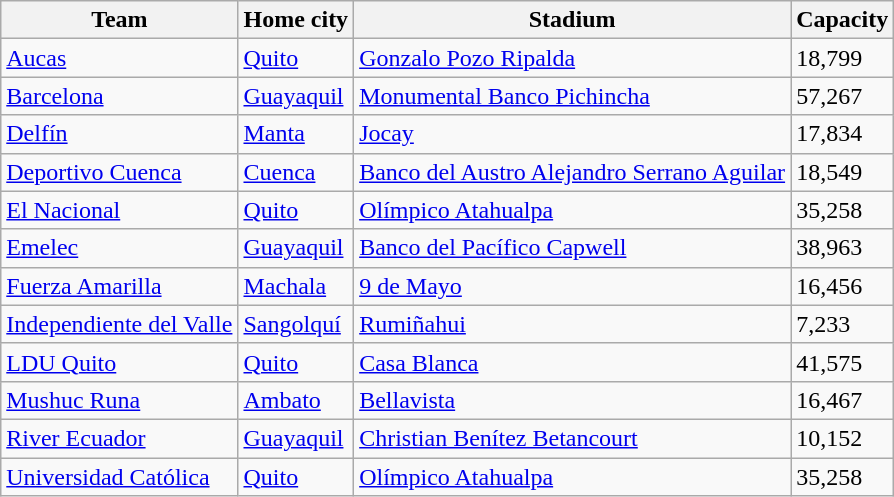<table class="wikitable sortable">
<tr>
<th>Team</th>
<th>Home city</th>
<th>Stadium</th>
<th>Capacity</th>
</tr>
<tr>
<td><a href='#'>Aucas</a></td>
<td><a href='#'>Quito</a></td>
<td><a href='#'>Gonzalo Pozo Ripalda</a></td>
<td>18,799</td>
</tr>
<tr>
<td><a href='#'>Barcelona</a></td>
<td><a href='#'>Guayaquil</a></td>
<td><a href='#'>Monumental Banco Pichincha</a></td>
<td>57,267</td>
</tr>
<tr>
<td><a href='#'>Delfín</a></td>
<td><a href='#'>Manta</a></td>
<td><a href='#'>Jocay</a></td>
<td>17,834</td>
</tr>
<tr>
<td><a href='#'>Deportivo Cuenca</a></td>
<td><a href='#'>Cuenca</a></td>
<td><a href='#'>Banco del Austro Alejandro Serrano Aguilar</a></td>
<td>18,549</td>
</tr>
<tr>
<td><a href='#'>El Nacional</a></td>
<td><a href='#'>Quito</a></td>
<td><a href='#'>Olímpico Atahualpa</a></td>
<td>35,258</td>
</tr>
<tr>
<td><a href='#'>Emelec</a></td>
<td><a href='#'>Guayaquil</a></td>
<td><a href='#'>Banco del Pacífico Capwell</a></td>
<td>38,963</td>
</tr>
<tr>
<td><a href='#'>Fuerza Amarilla</a></td>
<td><a href='#'>Machala</a></td>
<td><a href='#'>9 de Mayo</a></td>
<td>16,456</td>
</tr>
<tr>
<td><a href='#'>Independiente del Valle</a></td>
<td><a href='#'>Sangolquí</a></td>
<td><a href='#'>Rumiñahui</a></td>
<td>7,233</td>
</tr>
<tr>
<td><a href='#'>LDU Quito</a></td>
<td><a href='#'>Quito</a></td>
<td><a href='#'>Casa Blanca</a></td>
<td>41,575</td>
</tr>
<tr>
<td><a href='#'>Mushuc Runa</a></td>
<td><a href='#'>Ambato</a></td>
<td><a href='#'>Bellavista</a></td>
<td>16,467</td>
</tr>
<tr>
<td><a href='#'>River Ecuador</a></td>
<td><a href='#'>Guayaquil</a></td>
<td><a href='#'>Christian Benítez Betancourt</a></td>
<td>10,152</td>
</tr>
<tr>
<td><a href='#'>Universidad Católica</a></td>
<td><a href='#'>Quito</a></td>
<td><a href='#'>Olímpico Atahualpa</a></td>
<td>35,258</td>
</tr>
</table>
